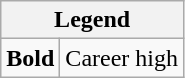<table class="wikitable mw-collapsible">
<tr>
<th colspan="2">Legend</th>
</tr>
<tr>
<td><strong>Bold</strong></td>
<td>Career high</td>
</tr>
</table>
